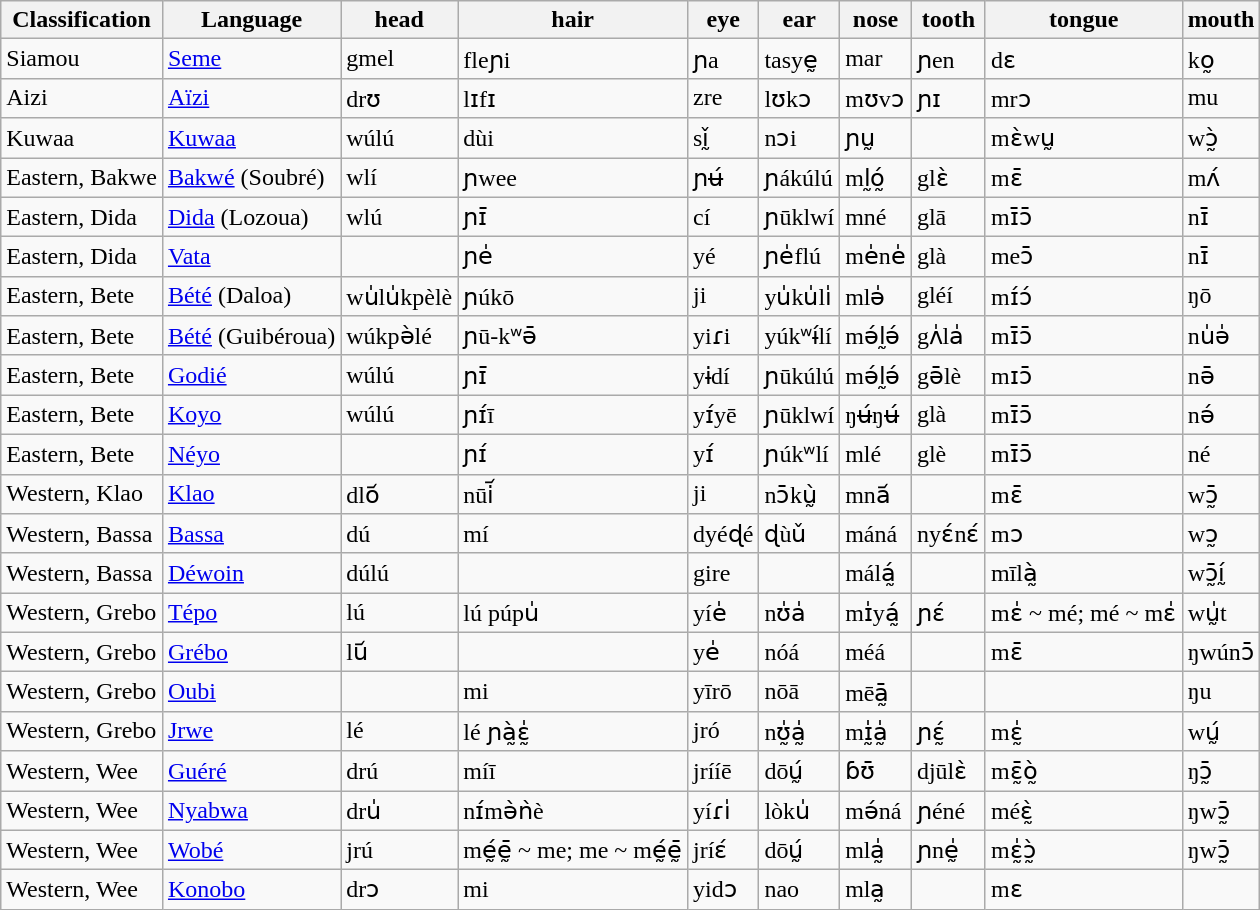<table class="wikitable sortable">
<tr>
<th>Classification</th>
<th>Language</th>
<th>head</th>
<th>hair</th>
<th>eye</th>
<th>ear</th>
<th>nose</th>
<th>tooth</th>
<th>tongue</th>
<th>mouth</th>
</tr>
<tr>
<td>Siamou</td>
<td><a href='#'>Seme</a></td>
<td>gmel</td>
<td>fleɲi</td>
<td>ɲa</td>
<td>tasyḛ</td>
<td>mar</td>
<td>ɲen</td>
<td>dɛ</td>
<td>ko̰</td>
</tr>
<tr>
<td>Aizi</td>
<td><a href='#'>Aïzi</a></td>
<td>drʊ</td>
<td>lɪfɪ</td>
<td>zre</td>
<td>lʊkɔ</td>
<td>mʊvɔ</td>
<td>ɲɪ</td>
<td>mrɔ</td>
<td>mu</td>
</tr>
<tr>
<td>Kuwaa</td>
<td><a href='#'>Kuwaa</a></td>
<td>wúlú</td>
<td>dùi</td>
<td>sḭ̌</td>
<td>nɔi</td>
<td>ɲṵ</td>
<td></td>
<td>mɛ̀wṵ</td>
<td>wɔ̰̀</td>
</tr>
<tr>
<td>Eastern, Bakwe</td>
<td><a href='#'>Bakwé</a> (Soubré)</td>
<td>wlí</td>
<td>ɲwee</td>
<td>ɲʉ́</td>
<td>ɲákúlú</td>
<td>ml̰ó̰</td>
<td>glɛ̀</td>
<td>mɛ̄</td>
<td>mʌ́</td>
</tr>
<tr>
<td>Eastern, Dida</td>
<td><a href='#'>Dida</a> (Lozoua)</td>
<td>wlú</td>
<td>ɲɪ̄</td>
<td>cí</td>
<td>ɲūklwí</td>
<td>mné</td>
<td>glā</td>
<td>mɪ̄ɔ̄</td>
<td>nɪ̄</td>
</tr>
<tr>
<td>Eastern, Dida</td>
<td><a href='#'>Vata</a></td>
<td></td>
<td>ɲe̍</td>
<td>yé</td>
<td>ɲe̍flú</td>
<td>me̍ne̍</td>
<td>glà</td>
<td>meɔ̄</td>
<td>nɪ̄</td>
</tr>
<tr>
<td>Eastern, Bete</td>
<td><a href='#'>Bété</a> (Daloa)</td>
<td>wu̍lu̍kpèlè</td>
<td>ɲúkō</td>
<td>ji</td>
<td>yu̍ku̍li̍</td>
<td>mlə̍</td>
<td>gléí</td>
<td>mɪ́ɔ́</td>
<td>ŋō</td>
</tr>
<tr>
<td>Eastern, Bete</td>
<td><a href='#'>Bété</a> (Guibéroua)</td>
<td>wúkpə̀lé</td>
<td>ɲū-kʷə̄</td>
<td>yiɾi</td>
<td>yúkʷɨ́lí</td>
<td>mə́l̰ə́</td>
<td>gʌ̍la̍</td>
<td>mɪ̄ɔ̄</td>
<td>nu̍ə̍</td>
</tr>
<tr>
<td>Eastern, Bete</td>
<td><a href='#'>Godié</a></td>
<td>wúlú</td>
<td>ɲɪ̄</td>
<td>yɨdí</td>
<td>ɲūkúlú</td>
<td>mə́l̰ə́</td>
<td>gə̄lè</td>
<td>mɪɔ̄</td>
<td>nə̄</td>
</tr>
<tr>
<td>Eastern, Bete</td>
<td><a href='#'>Koyo</a></td>
<td>wúlú</td>
<td>ɲɪ́ī</td>
<td>yɪ́yē</td>
<td>ɲūklwí</td>
<td>ŋʉ́ŋʉ́</td>
<td>glà</td>
<td>mɪ̄ɔ̄</td>
<td>nə́</td>
</tr>
<tr>
<td>Eastern, Bete</td>
<td><a href='#'>Néyo</a></td>
<td></td>
<td>ɲɪ́</td>
<td>yɪ́</td>
<td>ɲúkʷlí</td>
<td>mlé</td>
<td>glè</td>
<td>mɪ̄ɔ̄</td>
<td>né</td>
</tr>
<tr>
<td>Western, Klao</td>
<td><a href='#'>Klao</a></td>
<td>dlo᷄</td>
<td>nūi᷄</td>
<td>ji</td>
<td>nɔ̄kṵ̀</td>
<td>mna᷄</td>
<td></td>
<td>mɛ̄</td>
<td>wɔ̰̄</td>
</tr>
<tr>
<td>Western, Bassa</td>
<td><a href='#'>Bassa</a></td>
<td>dú</td>
<td>mí</td>
<td>dyéɖé</td>
<td>ɖùǔ</td>
<td>máná</td>
<td>nyɛ́nɛ́</td>
<td>mɔ</td>
<td>wɔ̰</td>
</tr>
<tr>
<td>Western, Bassa</td>
<td><a href='#'>Déwoin</a></td>
<td>dúlú</td>
<td></td>
<td>gire</td>
<td></td>
<td>málá̰</td>
<td></td>
<td>mīlà̰</td>
<td>wɔ̰̄ḭ́</td>
</tr>
<tr>
<td>Western, Grebo</td>
<td><a href='#'>Tépo</a></td>
<td>lú</td>
<td>lú púpu̍</td>
<td>yíe̍</td>
<td>nʊ̍a̍</td>
<td>mɪ̍yá̰</td>
<td>ɲɛ́</td>
<td>mɛ̍ ~ mé; mé ~ mɛ̍</td>
<td>wṵ̍t</td>
</tr>
<tr>
<td>Western, Grebo</td>
<td><a href='#'>Grébo</a></td>
<td>lu᷄</td>
<td></td>
<td>ye̍</td>
<td>nóá</td>
<td>méá</td>
<td></td>
<td>mɛ̄</td>
<td>ŋwúnɔ̄</td>
</tr>
<tr>
<td>Western, Grebo</td>
<td><a href='#'>Oubi</a></td>
<td></td>
<td>mi</td>
<td>yīrō</td>
<td>nōā</td>
<td>mēā̰</td>
<td></td>
<td></td>
<td>ŋu</td>
</tr>
<tr>
<td>Western, Grebo</td>
<td><a href='#'>Jrwe</a></td>
<td>lé</td>
<td>lé ɲà̰ɛ̰̍</td>
<td>jró</td>
<td>nʊ̰̍a̰̍</td>
<td>mɪ̰̍a̰̍</td>
<td>ɲɛ̰́</td>
<td>mɛ̰̍</td>
<td>wṵ́</td>
</tr>
<tr>
<td>Western, Wee</td>
<td><a href='#'>Guéré</a></td>
<td>drú</td>
<td>míī</td>
<td>jrííē</td>
<td>dōṵ́</td>
<td>ɓʊ̄</td>
<td>djūlɛ̀</td>
<td>mɛ̰̄ò̰</td>
<td>ŋɔ̰̄</td>
</tr>
<tr>
<td>Western, Wee</td>
<td><a href='#'>Nyabwa</a></td>
<td>dru̍</td>
<td>nɪ́mə̀ǹè</td>
<td>yíɾi̍</td>
<td>lòku̍</td>
<td>mə́ná</td>
<td>ɲéné</td>
<td>méɛ̰̀</td>
<td>ŋwɔ̰̄</td>
</tr>
<tr>
<td>Western, Wee</td>
<td><a href='#'>Wobé</a></td>
<td>jrú</td>
<td>mḛ́ḛ̄ ~ me; me ~ mḛ́ḛ̄</td>
<td>jríɛ́</td>
<td>dōṵ́</td>
<td>mla̰̍</td>
<td>ɲnḛ̍</td>
<td>mɛ̰̍ɔ̰̀</td>
<td>ŋwɔ̰̄</td>
</tr>
<tr>
<td>Western, Wee</td>
<td><a href='#'>Konobo</a></td>
<td>drɔ</td>
<td>mi</td>
<td>yidɔ</td>
<td>nao</td>
<td>mla̰</td>
<td></td>
<td>mɛ</td>
<td></td>
</tr>
</table>
